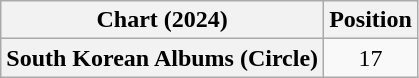<table class="wikitable plainrowheaders" style="text-align:center">
<tr>
<th scope="col">Chart (2024)</th>
<th scope="col">Position</th>
</tr>
<tr>
<th scope="row">South Korean Albums (Circle)</th>
<td>17</td>
</tr>
</table>
